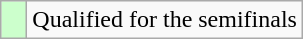<table class=wikitable>
<tr>
<td width=10px bgcolor="#ccffcc"></td>
<td>Qualified for the semifinals</td>
</tr>
</table>
